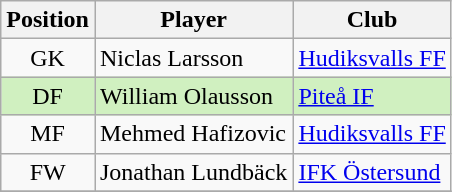<table class="wikitable" style="text-align:center;float:left;margin-right:1em;">
<tr>
<th>Position</th>
<th>Player</th>
<th>Club</th>
</tr>
<tr>
<td>GK</td>
<td align="left"> Niclas Larsson</td>
<td align="left"><a href='#'>Hudiksvalls FF</a></td>
</tr>
<tr bgcolor=#D0F0C0>
<td>DF</td>
<td align="left"> William Olausson</td>
<td align="left"><a href='#'>Piteå IF</a></td>
</tr>
<tr>
<td>MF</td>
<td align="left"> Mehmed Hafizovic</td>
<td align="left"><a href='#'>Hudiksvalls FF</a></td>
</tr>
<tr>
<td>FW</td>
<td align="left"> Jonathan Lundbäck</td>
<td align="left"><a href='#'>IFK Östersund</a></td>
</tr>
<tr>
</tr>
</table>
